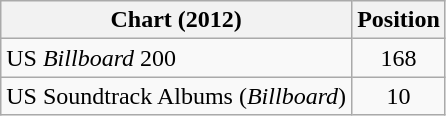<table class="wikitable sortable">
<tr>
<th>Chart (2012)</th>
<th>Position</th>
</tr>
<tr>
<td>US <em>Billboard</em> 200</td>
<td align="center">168</td>
</tr>
<tr>
<td>US Soundtrack Albums (<em>Billboard</em>)</td>
<td align="center">10</td>
</tr>
</table>
